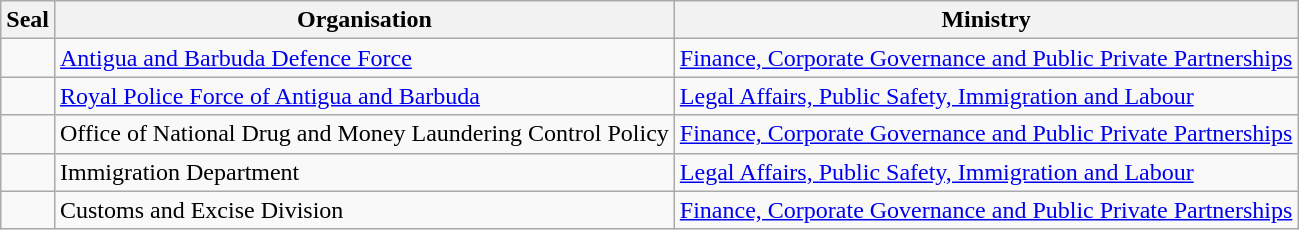<table class="wikitable">
<tr>
<th>Seal</th>
<th>Organisation</th>
<th>Ministry</th>
</tr>
<tr>
<td></td>
<td><a href='#'>Antigua and Barbuda Defence Force</a></td>
<td><a href='#'>Finance, Corporate Governance and Public Private Partnerships</a></td>
</tr>
<tr>
<td></td>
<td><a href='#'>Royal Police Force of Antigua and Barbuda</a></td>
<td><a href='#'>Legal Affairs, Public Safety, Immigration and Labour</a></td>
</tr>
<tr>
<td></td>
<td>Office of National Drug and Money Laundering Control Policy</td>
<td><a href='#'>Finance, Corporate Governance and Public Private Partnerships</a></td>
</tr>
<tr>
<td></td>
<td>Immigration Department</td>
<td><a href='#'>Legal Affairs, Public Safety, Immigration and Labour</a></td>
</tr>
<tr>
<td></td>
<td>Customs and Excise Division</td>
<td><a href='#'>Finance, Corporate Governance and Public Private Partnerships</a></td>
</tr>
</table>
